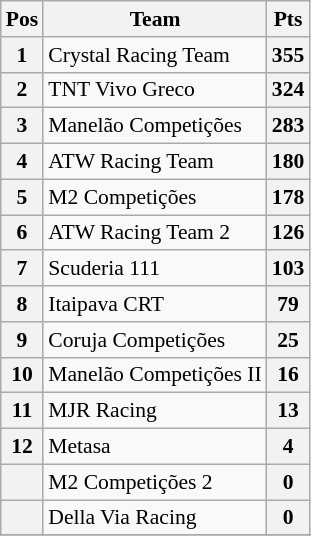<table class="wikitable" style="font-size: 90%; text-align:center;">
<tr>
<th>Pos</th>
<th>Team</th>
<th>Pts</th>
</tr>
<tr>
<th>1</th>
<td align=left>Crystal Racing Team</td>
<th>355</th>
</tr>
<tr>
<th>2</th>
<td align=left>TNT Vivo Greco</td>
<th>324</th>
</tr>
<tr>
<th>3</th>
<td align=left>Manelão Competições</td>
<th>283</th>
</tr>
<tr>
<th>4</th>
<td align=left>ATW Racing Team</td>
<th>180</th>
</tr>
<tr>
<th>5</th>
<td align=left>M2 Competições</td>
<th>178</th>
</tr>
<tr>
<th>6</th>
<td align=left>ATW Racing Team 2</td>
<th>126</th>
</tr>
<tr>
<th>7</th>
<td align=left>Scuderia 111</td>
<th>103</th>
</tr>
<tr>
<th>8</th>
<td align=left>Itaipava CRT</td>
<th>79</th>
</tr>
<tr>
<th>9</th>
<td align=left>Coruja Competições</td>
<th>25</th>
</tr>
<tr>
<th>10</th>
<td align=left>Manelão Competições II</td>
<th>16</th>
</tr>
<tr>
<th>11</th>
<td align=left>MJR Racing</td>
<th>13</th>
</tr>
<tr>
<th>12</th>
<td align=left>Metasa</td>
<th>4</th>
</tr>
<tr>
<th></th>
<td align=left>M2 Competições 2</td>
<th>0</th>
</tr>
<tr>
<th></th>
<td align=left>Della Via Racing</td>
<th>0</th>
</tr>
<tr>
</tr>
</table>
